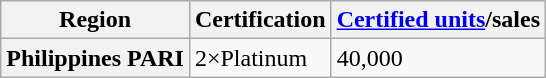<table class="wikitable sortable">
<tr>
<th>Region</th>
<th>Certification</th>
<th><a href='#'>Certified units</a>/sales</th>
</tr>
<tr>
<th>Philippines PARI</th>
<td>2×Platinum</td>
<td>40,000</td>
</tr>
</table>
